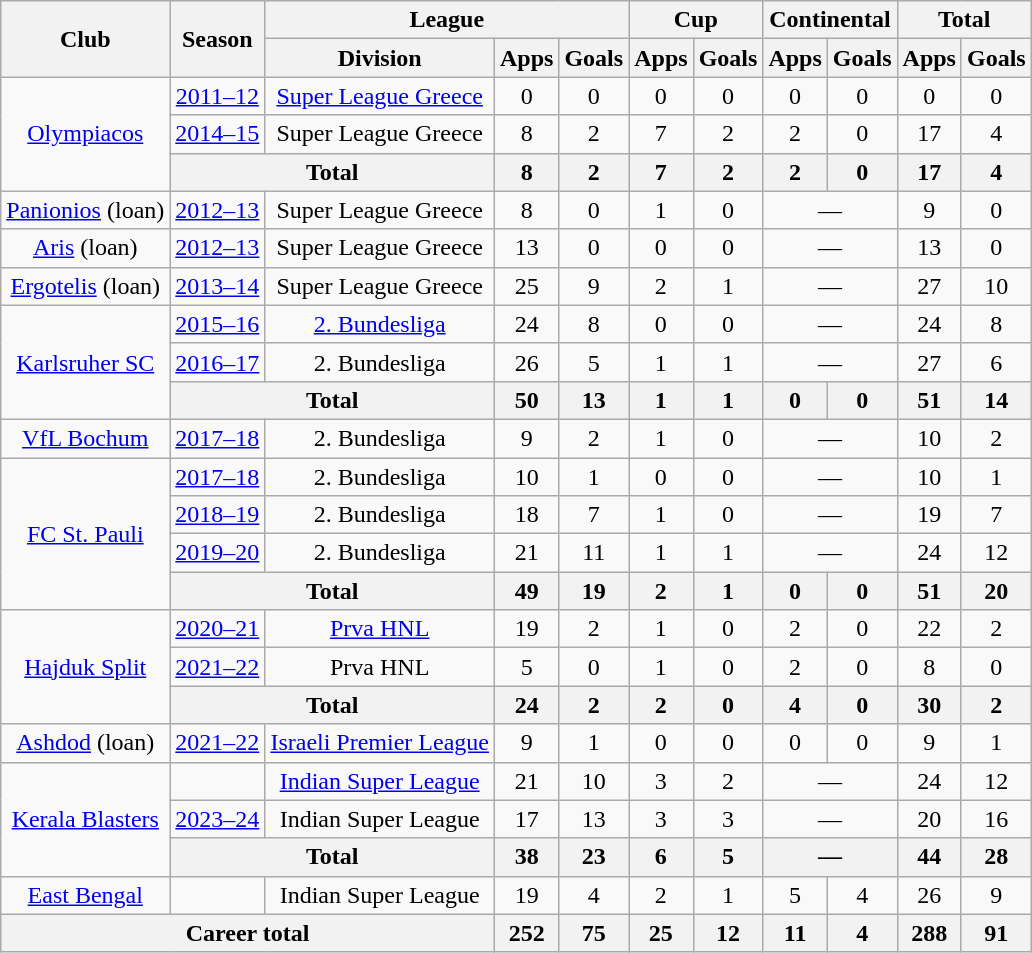<table class="wikitable" style="text-align:center">
<tr>
<th rowspan="2">Club</th>
<th rowspan="2">Season</th>
<th colspan="3">League</th>
<th colspan="2">Cup</th>
<th colspan="2">Continental</th>
<th colspan="2">Total</th>
</tr>
<tr>
<th>Division</th>
<th>Apps</th>
<th>Goals</th>
<th>Apps</th>
<th>Goals</th>
<th>Apps</th>
<th>Goals</th>
<th>Apps</th>
<th>Goals</th>
</tr>
<tr>
<td rowspan="3"><a href='#'>Olympiacos</a></td>
<td><a href='#'>2011–12</a></td>
<td><a href='#'>Super League Greece</a></td>
<td>0</td>
<td>0</td>
<td>0</td>
<td>0</td>
<td>0</td>
<td>0</td>
<td>0</td>
<td>0</td>
</tr>
<tr>
<td><a href='#'>2014–15</a></td>
<td>Super League Greece</td>
<td>8</td>
<td>2</td>
<td>7</td>
<td>2</td>
<td>2</td>
<td>0</td>
<td>17</td>
<td>4</td>
</tr>
<tr>
<th colspan="2">Total</th>
<th>8</th>
<th>2</th>
<th>7</th>
<th>2</th>
<th>2</th>
<th>0</th>
<th>17</th>
<th>4</th>
</tr>
<tr>
<td><a href='#'>Panionios</a> (loan)</td>
<td><a href='#'>2012–13</a></td>
<td>Super League Greece</td>
<td>8</td>
<td>0</td>
<td>1</td>
<td>0</td>
<td colspan="2">—</td>
<td>9</td>
<td>0</td>
</tr>
<tr>
<td><a href='#'>Aris</a> (loan)</td>
<td><a href='#'>2012–13</a></td>
<td>Super League Greece</td>
<td>13</td>
<td>0</td>
<td>0</td>
<td>0</td>
<td colspan="2">—</td>
<td>13</td>
<td>0</td>
</tr>
<tr>
<td><a href='#'>Ergotelis</a> (loan)</td>
<td><a href='#'>2013–14</a></td>
<td>Super League Greece</td>
<td>25</td>
<td>9</td>
<td>2</td>
<td>1</td>
<td colspan="2">—</td>
<td>27</td>
<td>10</td>
</tr>
<tr>
<td rowspan="3"><a href='#'>Karlsruher SC</a></td>
<td><a href='#'>2015–16</a></td>
<td><a href='#'>2. Bundesliga</a></td>
<td>24</td>
<td>8</td>
<td>0</td>
<td>0</td>
<td colspan="2">—</td>
<td>24</td>
<td>8</td>
</tr>
<tr>
<td><a href='#'>2016–17</a></td>
<td>2. Bundesliga</td>
<td>26</td>
<td>5</td>
<td>1</td>
<td>1</td>
<td colspan="2">—</td>
<td>27</td>
<td>6</td>
</tr>
<tr>
<th colspan="2">Total</th>
<th>50</th>
<th>13</th>
<th>1</th>
<th>1</th>
<th>0</th>
<th>0</th>
<th>51</th>
<th>14</th>
</tr>
<tr>
<td><a href='#'>VfL Bochum</a></td>
<td><a href='#'>2017–18</a></td>
<td>2. Bundesliga</td>
<td>9</td>
<td>2</td>
<td>1</td>
<td>0</td>
<td colspan="2">—</td>
<td>10</td>
<td>2</td>
</tr>
<tr>
<td rowspan="4"><a href='#'>FC St. Pauli</a></td>
<td><a href='#'>2017–18</a></td>
<td>2. Bundesliga</td>
<td>10</td>
<td>1</td>
<td>0</td>
<td>0</td>
<td colspan="2">—</td>
<td>10</td>
<td>1</td>
</tr>
<tr>
<td><a href='#'>2018–19</a></td>
<td>2. Bundesliga</td>
<td>18</td>
<td>7</td>
<td>1</td>
<td>0</td>
<td colspan="2">—</td>
<td>19</td>
<td>7</td>
</tr>
<tr>
<td><a href='#'>2019–20</a></td>
<td>2. Bundesliga</td>
<td>21</td>
<td>11</td>
<td>1</td>
<td>1</td>
<td colspan="2">—</td>
<td>24</td>
<td>12</td>
</tr>
<tr>
<th colspan="2">Total</th>
<th>49</th>
<th>19</th>
<th>2</th>
<th>1</th>
<th>0</th>
<th>0</th>
<th>51</th>
<th>20</th>
</tr>
<tr>
<td rowspan="3"><a href='#'>Hajduk Split</a></td>
<td><a href='#'>2020–21</a></td>
<td><a href='#'>Prva HNL</a></td>
<td>19</td>
<td>2</td>
<td>1</td>
<td>0</td>
<td>2</td>
<td>0</td>
<td>22</td>
<td>2</td>
</tr>
<tr>
<td><a href='#'>2021–22</a></td>
<td>Prva HNL</td>
<td>5</td>
<td>0</td>
<td>1</td>
<td>0</td>
<td>2</td>
<td>0</td>
<td>8</td>
<td>0</td>
</tr>
<tr>
<th colspan="2">Total</th>
<th>24</th>
<th>2</th>
<th>2</th>
<th>0</th>
<th>4</th>
<th>0</th>
<th>30</th>
<th>2</th>
</tr>
<tr>
<td><a href='#'>Ashdod</a> (loan)</td>
<td><a href='#'>2021–22</a></td>
<td><a href='#'>Israeli Premier League</a></td>
<td>9</td>
<td>1</td>
<td>0</td>
<td>0</td>
<td>0</td>
<td>0</td>
<td>9</td>
<td>1</td>
</tr>
<tr>
<td rowspan="3"><a href='#'>Kerala Blasters</a></td>
<td></td>
<td><a href='#'>Indian Super League</a></td>
<td>21</td>
<td>10</td>
<td>3</td>
<td>2</td>
<td colspan="2">—</td>
<td>24</td>
<td>12</td>
</tr>
<tr>
<td><a href='#'>2023–24</a></td>
<td>Indian Super League</td>
<td>17</td>
<td>13</td>
<td>3</td>
<td>3</td>
<td colspan="2">—</td>
<td>20</td>
<td>16</td>
</tr>
<tr>
<th colspan="2">Total</th>
<th>38</th>
<th>23</th>
<th>6</th>
<th>5</th>
<th colspan="2">—</th>
<th>44</th>
<th>28</th>
</tr>
<tr>
<td rowspan="1"><a href='#'>East Bengal</a></td>
<td></td>
<td>Indian Super League</td>
<td>19</td>
<td>4</td>
<td>2</td>
<td>1</td>
<td>5</td>
<td>4</td>
<td>26</td>
<td>9</td>
</tr>
<tr>
<th colspan="3">Career total</th>
<th>252</th>
<th>75</th>
<th>25</th>
<th>12</th>
<th>11</th>
<th>4</th>
<th>288</th>
<th>91</th>
</tr>
</table>
